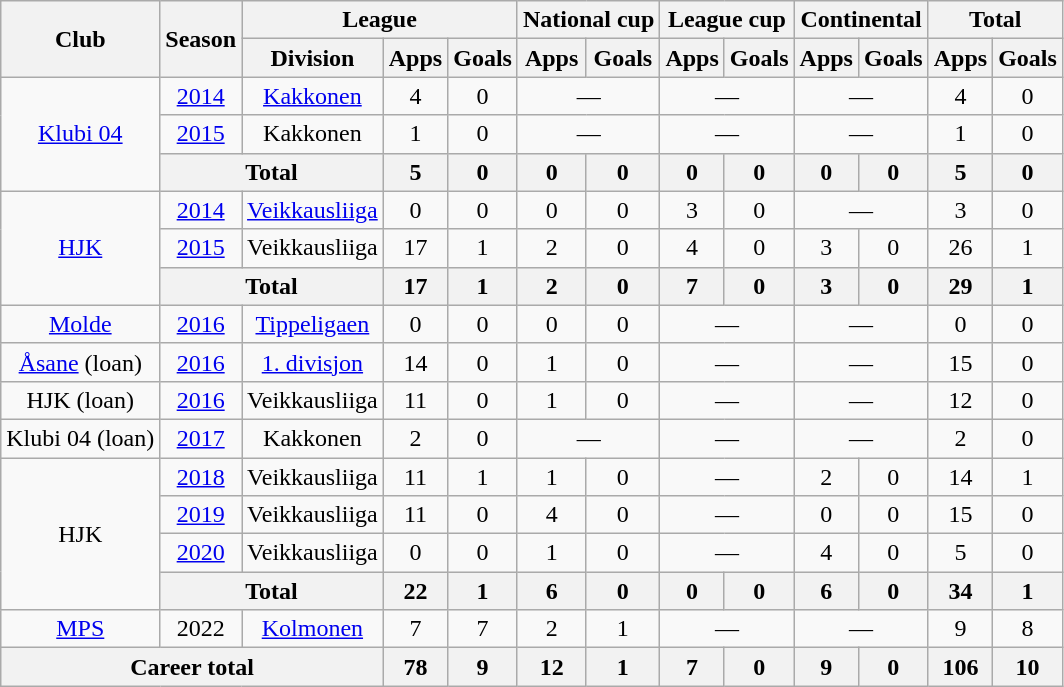<table class="wikitable" style="text-align: center;">
<tr>
<th rowspan="2">Club</th>
<th rowspan="2">Season</th>
<th colspan="3">League</th>
<th colspan="2">National cup</th>
<th colspan="2">League cup</th>
<th colspan="2">Continental</th>
<th colspan="2">Total</th>
</tr>
<tr>
<th>Division</th>
<th>Apps</th>
<th>Goals</th>
<th>Apps</th>
<th>Goals</th>
<th>Apps</th>
<th>Goals</th>
<th>Apps</th>
<th>Goals</th>
<th>Apps</th>
<th>Goals</th>
</tr>
<tr>
<td rowspan="3"><a href='#'>Klubi 04</a></td>
<td><a href='#'>2014</a></td>
<td><a href='#'>Kakkonen</a></td>
<td>4</td>
<td>0</td>
<td colspan="2">—</td>
<td colspan="2">—</td>
<td colspan="2">—</td>
<td>4</td>
<td>0</td>
</tr>
<tr>
<td><a href='#'>2015</a></td>
<td>Kakkonen</td>
<td>1</td>
<td>0</td>
<td colspan="2">—</td>
<td colspan="2">—</td>
<td colspan="2">—</td>
<td>1</td>
<td>0</td>
</tr>
<tr>
<th colspan="2">Total</th>
<th>5</th>
<th>0</th>
<th>0</th>
<th>0</th>
<th>0</th>
<th>0</th>
<th>0</th>
<th>0</th>
<th>5</th>
<th>0</th>
</tr>
<tr>
<td rowspan="3"><a href='#'>HJK</a></td>
<td><a href='#'>2014</a></td>
<td><a href='#'>Veikkausliiga</a></td>
<td>0</td>
<td>0</td>
<td>0</td>
<td>0</td>
<td>3</td>
<td>0</td>
<td colspan="2">—</td>
<td>3</td>
<td>0</td>
</tr>
<tr>
<td><a href='#'>2015</a></td>
<td>Veikkausliiga</td>
<td>17</td>
<td>1</td>
<td>2</td>
<td>0</td>
<td>4</td>
<td>0</td>
<td>3</td>
<td>0</td>
<td>26</td>
<td>1</td>
</tr>
<tr>
<th colspan="2">Total</th>
<th>17</th>
<th>1</th>
<th>2</th>
<th>0</th>
<th>7</th>
<th>0</th>
<th>3</th>
<th>0</th>
<th>29</th>
<th>1</th>
</tr>
<tr>
<td><a href='#'>Molde</a></td>
<td><a href='#'>2016</a></td>
<td><a href='#'>Tippeligaen</a></td>
<td>0</td>
<td>0</td>
<td>0</td>
<td>0</td>
<td colspan="2">—</td>
<td colspan="2">—</td>
<td>0</td>
<td>0</td>
</tr>
<tr>
<td><a href='#'>Åsane</a> (loan)</td>
<td><a href='#'>2016</a></td>
<td><a href='#'>1. divisjon</a></td>
<td>14</td>
<td>0</td>
<td>1</td>
<td>0</td>
<td colspan="2">—</td>
<td colspan="2">—</td>
<td>15</td>
<td>0</td>
</tr>
<tr>
<td>HJK (loan)</td>
<td><a href='#'>2016</a></td>
<td>Veikkausliiga</td>
<td>11</td>
<td>0</td>
<td>1</td>
<td>0</td>
<td colspan="2">—</td>
<td colspan="2">—</td>
<td>12</td>
<td>0</td>
</tr>
<tr>
<td>Klubi 04 (loan)</td>
<td><a href='#'>2017</a></td>
<td>Kakkonen</td>
<td>2</td>
<td>0</td>
<td colspan="2">—</td>
<td colspan="2">—</td>
<td colspan="2">—</td>
<td>2</td>
<td>0</td>
</tr>
<tr>
<td rowspan="4">HJK</td>
<td><a href='#'>2018</a></td>
<td>Veikkausliiga</td>
<td>11</td>
<td>1</td>
<td>1</td>
<td>0</td>
<td colspan="2">—</td>
<td>2</td>
<td>0</td>
<td>14</td>
<td>1</td>
</tr>
<tr>
<td><a href='#'>2019</a></td>
<td>Veikkausliiga</td>
<td>11</td>
<td>0</td>
<td>4</td>
<td>0</td>
<td colspan="2">—</td>
<td>0</td>
<td>0</td>
<td>15</td>
<td>0</td>
</tr>
<tr>
<td><a href='#'>2020</a></td>
<td>Veikkausliiga</td>
<td>0</td>
<td>0</td>
<td>1</td>
<td>0</td>
<td colspan="2">—</td>
<td>4</td>
<td>0</td>
<td>5</td>
<td>0</td>
</tr>
<tr>
<th colspan="2">Total</th>
<th>22</th>
<th>1</th>
<th>6</th>
<th>0</th>
<th>0</th>
<th>0</th>
<th>6</th>
<th>0</th>
<th>34</th>
<th>1</th>
</tr>
<tr>
<td><a href='#'>MPS</a></td>
<td>2022</td>
<td><a href='#'>Kolmonen</a></td>
<td>7</td>
<td>7</td>
<td>2</td>
<td>1</td>
<td colspan="2">—</td>
<td colspan="2">—</td>
<td>9</td>
<td>8</td>
</tr>
<tr>
<th colspan="3">Career total</th>
<th>78</th>
<th>9</th>
<th>12</th>
<th>1</th>
<th>7</th>
<th>0</th>
<th>9</th>
<th>0</th>
<th>106</th>
<th>10</th>
</tr>
</table>
